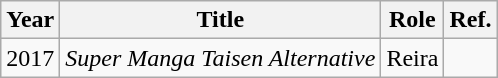<table class="wikitable">
<tr>
<th>Year</th>
<th>Title</th>
<th>Role</th>
<th>Ref.</th>
</tr>
<tr>
<td>2017</td>
<td><em>Super Manga Taisen Alternative</em></td>
<td>Reira</td>
<td></td>
</tr>
</table>
